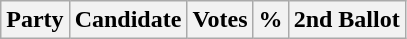<table class="wikitable">
<tr>
<th colspan="2">Party</th>
<th>Candidate</th>
<th>Votes</th>
<th>%</th>
<th>2nd Ballot<br>



</th>
</tr>
</table>
